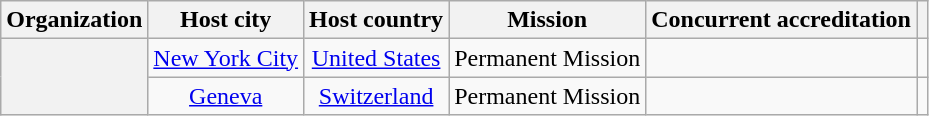<table class="wikitable plainrowheaders" style="text-align:center;">
<tr>
<th scope="col">Organization</th>
<th scope="col">Host city</th>
<th scope="col">Host country</th>
<th scope="col">Mission</th>
<th scope="col">Concurrent accreditation</th>
<th scope="col"></th>
</tr>
<tr>
<th scope="row"  rowspan="2"></th>
<td><a href='#'>New York City</a></td>
<td><a href='#'>United States</a></td>
<td>Permanent Mission</td>
<td></td>
<td></td>
</tr>
<tr>
<td><a href='#'>Geneva</a></td>
<td><a href='#'>Switzerland</a></td>
<td>Permanent Mission</td>
<td></td>
<td></td>
</tr>
</table>
